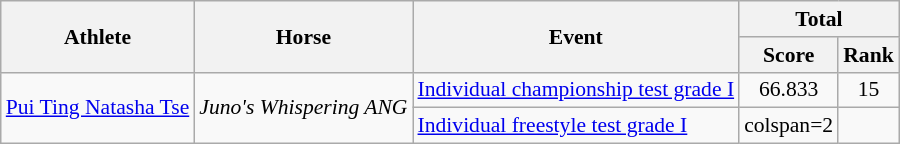<table class=wikitable style="font-size:90%">
<tr>
<th rowspan="2">Athlete</th>
<th rowspan="2">Horse</th>
<th rowspan="2">Event</th>
<th colspan="2">Total</th>
</tr>
<tr>
<th>Score</th>
<th>Rank</th>
</tr>
<tr>
<td rowspan="2"><a href='#'>Pui Ting Natasha Tse</a></td>
<td rowspan="2"><em>Juno's Whispering ANG</em></td>
<td><a href='#'>Individual championship test grade I</a></td>
<td style="text-align:center">66.833</td>
<td style="text-align:center">15</td>
</tr>
<tr>
<td><a href='#'>Individual freestyle test grade I</a></td>
<td>colspan=2 </td>
</tr>
</table>
